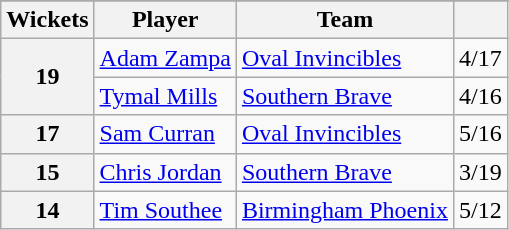<table class="wikitable defaultleft col4center" style="max-width:30em;">
<tr>
</tr>
<tr>
<th>Wickets</th>
<th>Player</th>
<th>Team</th>
<th></th>
</tr>
<tr>
<th rowspan=2>19</th>
<td><a href='#'>Adam Zampa</a></td>
<td><a href='#'>Oval Invincibles</a></td>
<td>4/17</td>
</tr>
<tr>
<td><a href='#'>Tymal Mills</a></td>
<td><a href='#'>Southern Brave</a></td>
<td>4/16</td>
</tr>
<tr>
<th>17</th>
<td><a href='#'>Sam Curran</a></td>
<td><a href='#'>Oval Invincibles</a></td>
<td>5/16</td>
</tr>
<tr>
<th>15</th>
<td><a href='#'>Chris Jordan</a></td>
<td><a href='#'>Southern Brave</a></td>
<td>3/19</td>
</tr>
<tr>
<th>14</th>
<td><a href='#'>Tim Southee</a></td>
<td><a href='#'>Birmingham Phoenix</a></td>
<td>5/12</td>
</tr>
</table>
